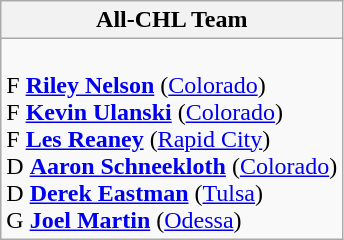<table class="wikitable">
<tr>
<th>All-CHL Team</th>
</tr>
<tr>
<td><br> F <strong><a href='#'>Riley Nelson</a></strong> (<a href='#'>Colorado</a>)<br>
 F <strong><a href='#'>Kevin Ulanski</a></strong> (<a href='#'>Colorado</a>)<br>
 F <strong><a href='#'>Les Reaney</a></strong> (<a href='#'>Rapid City</a>)<br>
 D <strong><a href='#'>Aaron Schneekloth</a></strong> (<a href='#'>Colorado</a>)<br>
 D <strong><a href='#'>Derek Eastman</a></strong> (<a href='#'>Tulsa</a>)<br>
 G <strong><a href='#'>Joel Martin</a></strong> (<a href='#'>Odessa</a>)<br></td>
</tr>
</table>
